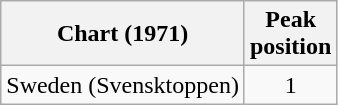<table class="wikitable sortable">
<tr>
<th>Chart (1971)</th>
<th>Peak<br>position</th>
</tr>
<tr>
<td>Sweden (Svensktoppen)</td>
<td align="center">1</td>
</tr>
</table>
